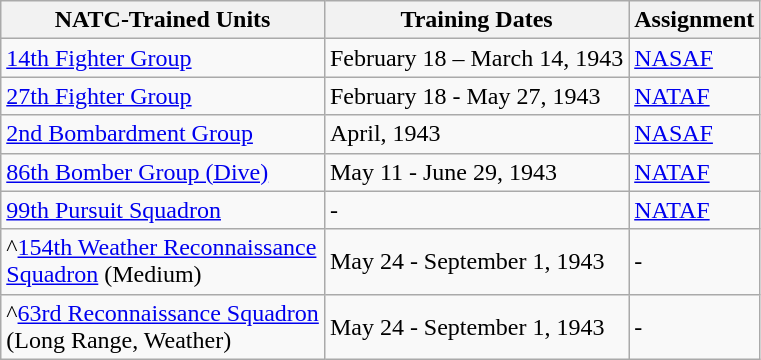<table class="wikitable">
<tr>
<th>NATC-Trained Units</th>
<th>Training Dates</th>
<th>Assignment</th>
</tr>
<tr>
<td><a href='#'>14th Fighter Group</a></td>
<td>February 18 – March 14, 1943</td>
<td><a href='#'>NASAF</a></td>
</tr>
<tr>
<td><a href='#'>27th Fighter Group</a></td>
<td>February 18 - May 27, 1943</td>
<td><a href='#'>NATAF</a></td>
</tr>
<tr>
<td><a href='#'>2nd Bombardment Group</a></td>
<td>April, 1943</td>
<td><a href='#'>NASAF</a></td>
</tr>
<tr>
<td><a href='#'>86th Bomber Group (Dive)</a></td>
<td>May 11 - June 29, 1943</td>
<td><a href='#'>NATAF</a></td>
</tr>
<tr>
<td><a href='#'>99th Pursuit Squadron</a></td>
<td>-</td>
<td><a href='#'>NATAF</a></td>
</tr>
<tr>
<td>^<a href='#'>154th Weather Reconnaissance<br>Squadron</a> (Medium)</td>
<td>May 24 - September 1, 1943</td>
<td>-</td>
</tr>
<tr>
<td>^<a href='#'>63rd Reconnaissance Squadron</a><br>(Long Range, Weather)</td>
<td>May 24 - September 1, 1943</td>
<td>-</td>
</tr>
</table>
